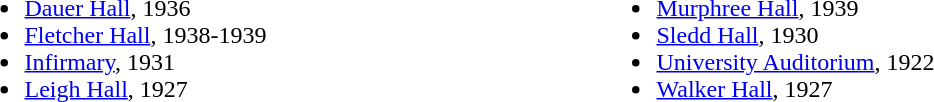<table>
<tr>
<td valign="top" width=10%><br><ul><li><a href='#'>Dauer Hall</a>, 1936</li><li><a href='#'>Fletcher Hall</a>, 1938-1939</li><li><a href='#'>Infirmary</a>, 1931</li><li><a href='#'>Leigh Hall</a>, 1927</li></ul></td>
<td valign="top" width=20%><br><ul><li><a href='#'>Murphree Hall</a>, 1939</li><li><a href='#'>Sledd Hall</a>, 1930</li><li><a href='#'>University Auditorium</a>, 1922</li><li><a href='#'>Walker Hall</a>, 1927</li></ul></td>
</tr>
</table>
